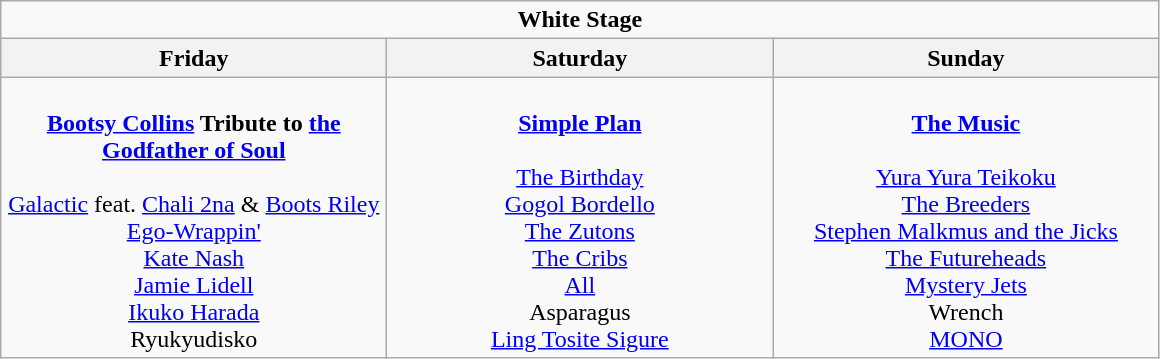<table class="wikitable">
<tr>
<td colspan="3" style="text-align:center;"><strong>White Stage</strong></td>
</tr>
<tr>
<th>Friday</th>
<th>Saturday</th>
<th>Sunday</th>
</tr>
<tr>
<td style="text-align:center; vertical-align:top; width:250px;"><br><strong><a href='#'>Bootsy Collins</a> Tribute to <a href='#'>the Godfather of Soul</a></strong>
<br>
<br> <a href='#'>Galactic</a> feat. <a href='#'>Chali 2na</a> & <a href='#'>Boots Riley</a>
<br> <a href='#'>Ego-Wrappin'</a>
<br> <a href='#'>Kate Nash</a>
<br> <a href='#'>Jamie Lidell</a>
<br> <a href='#'>Ikuko Harada</a>
<br> Ryukyudisko</td>
<td style="text-align:center; vertical-align:top; width:250px;"><br><strong><a href='#'>Simple Plan</a></strong> 
<br>
<br> <a href='#'>The Birthday</a>
<br> <a href='#'>Gogol Bordello</a>
<br> <a href='#'>The Zutons</a>
<br> <a href='#'>The Cribs</a>
<br> <a href='#'>All</a>
<br> Asparagus
<br> <a href='#'>Ling Tosite Sigure</a></td>
<td style="text-align:center; vertical-align:top; width:250px;"><br><strong><a href='#'>The Music</a></strong>
<br>
<br> <a href='#'>Yura Yura Teikoku</a>
<br> <a href='#'>The Breeders</a>
<br> <a href='#'>Stephen Malkmus and the Jicks</a>
<br> <a href='#'>The Futureheads</a>
<br> <a href='#'>Mystery Jets</a>
<br> Wrench
<br> <a href='#'>MONO</a></td>
</tr>
</table>
